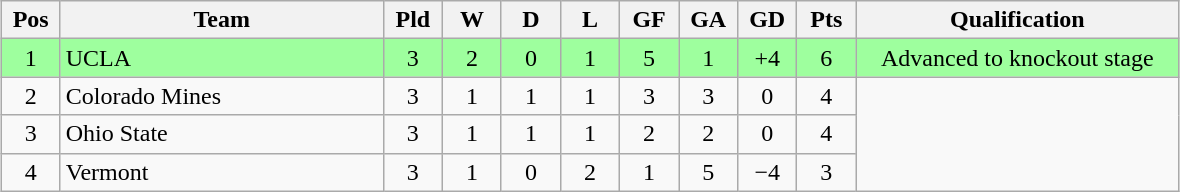<table class="wikitable" style="text-align:center; margin: 1em auto">
<tr>
<th style="width:2em">Pos</th>
<th style="width:13em">Team</th>
<th style="width:2em">Pld</th>
<th style="width:2em">W</th>
<th style="width:2em">D</th>
<th style="width:2em">L</th>
<th style="width:2em">GF</th>
<th style="width:2em">GA</th>
<th style="width:2em">GD</th>
<th style="width:2em">Pts</th>
<th style="width:13em">Qualification</th>
</tr>
<tr bgcolor="#9eff9e">
<td>1</td>
<td style="text-align:left">UCLA</td>
<td>3</td>
<td>2</td>
<td>0</td>
<td>1</td>
<td>5</td>
<td>1</td>
<td>+4</td>
<td>6</td>
<td>Advanced to knockout stage</td>
</tr>
<tr>
<td>2</td>
<td style="text-align:left">Colorado Mines</td>
<td>3</td>
<td>1</td>
<td>1</td>
<td>1</td>
<td>3</td>
<td>3</td>
<td>0</td>
<td>4</td>
<td rowspan="3"></td>
</tr>
<tr>
<td>3</td>
<td style="text-align:left">Ohio State</td>
<td>3</td>
<td>1</td>
<td>1</td>
<td>1</td>
<td>2</td>
<td>2</td>
<td>0</td>
<td>4</td>
</tr>
<tr>
<td>4</td>
<td style="text-align:left">Vermont</td>
<td>3</td>
<td>1</td>
<td>0</td>
<td>2</td>
<td>1</td>
<td>5</td>
<td>−4</td>
<td>3</td>
</tr>
</table>
